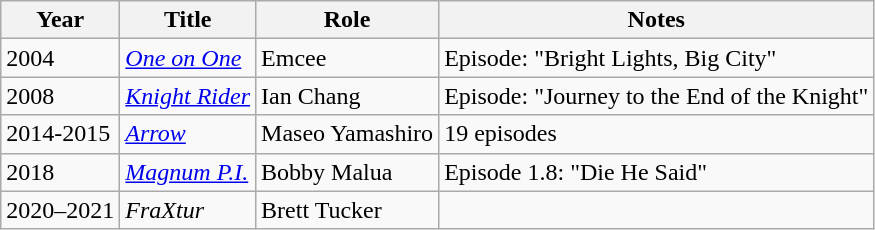<table class="wikitable sortable">
<tr>
<th>Year</th>
<th>Title</th>
<th>Role</th>
<th>Notes</th>
</tr>
<tr>
<td>2004</td>
<td><em><a href='#'>One on One</a></em></td>
<td>Emcee</td>
<td>Episode: "Bright Lights, Big City"</td>
</tr>
<tr>
<td>2008</td>
<td><em><a href='#'>Knight Rider</a></em></td>
<td>Ian Chang</td>
<td>Episode: "Journey to the End of the Knight"</td>
</tr>
<tr>
<td>2014-2015</td>
<td><em><a href='#'>Arrow</a></em></td>
<td>Maseo Yamashiro</td>
<td>19 episodes</td>
</tr>
<tr>
<td>2018</td>
<td><em><a href='#'>Magnum P.I.</a></em></td>
<td>Bobby Malua</td>
<td>Episode 1.8: "Die He Said"</td>
</tr>
<tr>
<td>2020–2021</td>
<td><em>FraXtur</em></td>
<td>Brett Tucker</td>
<td></td>
</tr>
</table>
